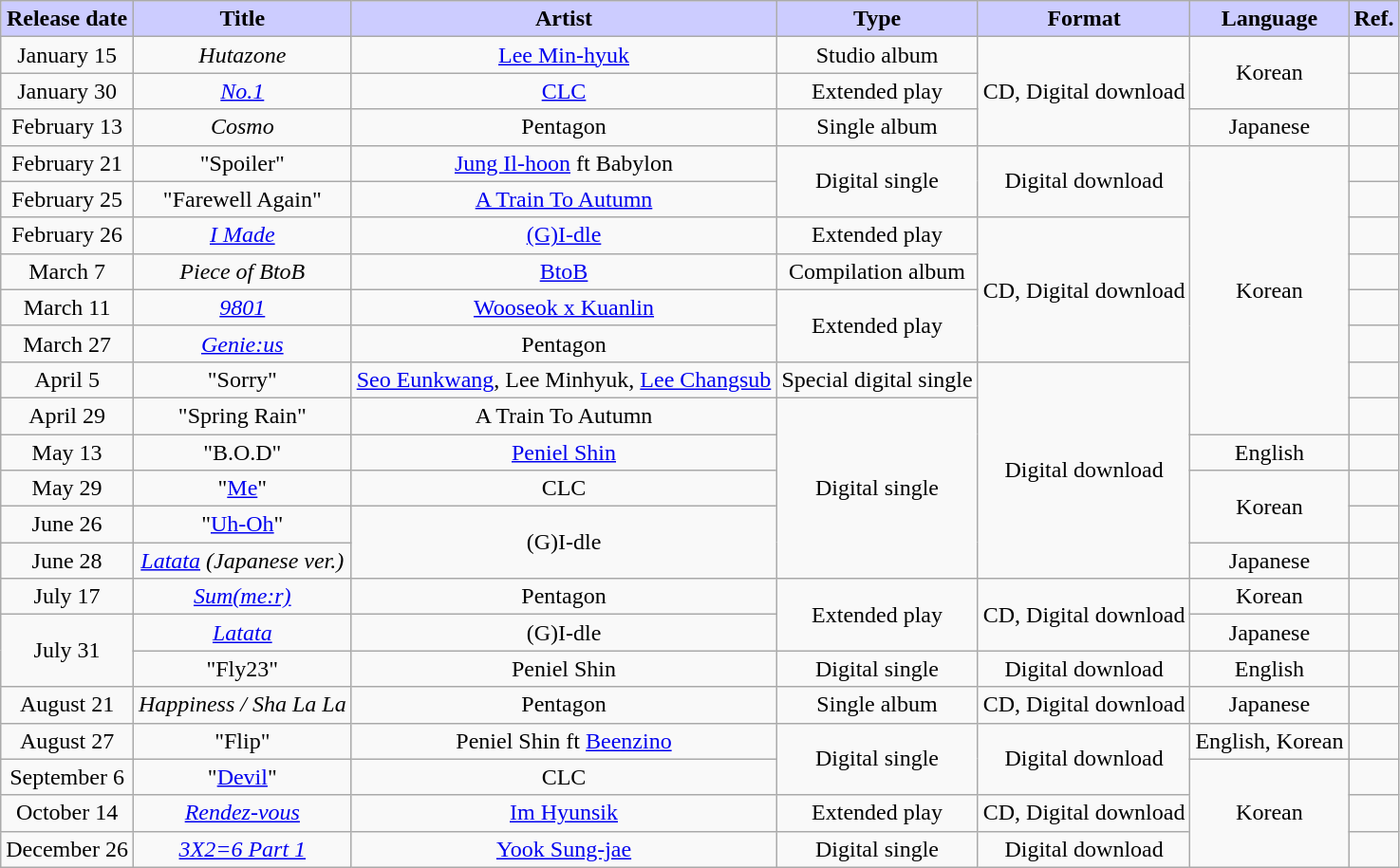<table class="wikitable sortable" style="text-align:center">
<tr>
<th style="background:#CCF; width=20%;">Release date</th>
<th style="background:#CCF; width=25%;">Title</th>
<th style="background:#CCF; width=25%;">Artist</th>
<th style="background:#CCF; width=25%;">Type</th>
<th style="background:#CCF; width=25%;">Format</th>
<th style="background:#CCF; width=25%;">Language</th>
<th style="background:#CCF; width=25%;">Ref.</th>
</tr>
<tr>
<td>January 15</td>
<td><em>Hutazone</em></td>
<td><a href='#'>Lee Min-hyuk</a></td>
<td>Studio album</td>
<td rowspan="3">CD, Digital download</td>
<td rowspan="2">Korean</td>
<td></td>
</tr>
<tr>
<td>January 30</td>
<td><em><a href='#'>No.1</a></em></td>
<td><a href='#'>CLC</a></td>
<td>Extended play</td>
<td></td>
</tr>
<tr>
<td>February 13</td>
<td><em>Cosmo</em></td>
<td>Pentagon</td>
<td>Single album</td>
<td>Japanese</td>
<td></td>
</tr>
<tr>
<td>February 21</td>
<td>"Spoiler"</td>
<td><a href='#'>Jung Il-hoon</a> ft Babylon</td>
<td rowspan="2">Digital single</td>
<td rowspan="2">Digital download</td>
<td rowspan="8">Korean</td>
<td></td>
</tr>
<tr>
<td>February 25</td>
<td>"Farewell Again"</td>
<td><a href='#'>A Train To Autumn</a></td>
<td></td>
</tr>
<tr>
<td>February 26</td>
<td><em><a href='#'>I Made</a></em></td>
<td><a href='#'>(G)I-dle</a></td>
<td>Extended play</td>
<td rowspan="4">CD, Digital download</td>
<td></td>
</tr>
<tr>
<td>March 7</td>
<td><em>Piece of BtoB</em></td>
<td><a href='#'>BtoB</a></td>
<td>Compilation album</td>
<td></td>
</tr>
<tr>
<td>March 11</td>
<td><em><a href='#'>9801</a></em></td>
<td><a href='#'>Wooseok x Kuanlin</a></td>
<td rowspan="2">Extended play</td>
<td></td>
</tr>
<tr>
<td>March 27</td>
<td><em><a href='#'>Genie:us</a></em></td>
<td>Pentagon</td>
<td></td>
</tr>
<tr>
<td>April 5</td>
<td>"Sorry"</td>
<td><a href='#'>Seo Eunkwang</a>, Lee Minhyuk, <a href='#'>Lee Changsub</a></td>
<td>Special digital single</td>
<td rowspan="6">Digital download</td>
<td></td>
</tr>
<tr>
<td>April 29</td>
<td>"Spring Rain"</td>
<td>A Train To Autumn</td>
<td rowspan="5">Digital single</td>
<td></td>
</tr>
<tr>
<td>May 13</td>
<td>"B.O.D"</td>
<td><a href='#'>Peniel Shin</a></td>
<td>English</td>
<td></td>
</tr>
<tr>
<td>May 29</td>
<td>"<a href='#'>Me</a>"</td>
<td>CLC</td>
<td rowspan="2">Korean</td>
<td></td>
</tr>
<tr>
<td>June 26</td>
<td>"<a href='#'>Uh-Oh</a>"</td>
<td rowspan="2">(G)I-dle</td>
<td></td>
</tr>
<tr>
<td>June 28</td>
<td><em><a href='#'>Latata</a> (Japanese ver.)</em> </td>
<td>Japanese</td>
<td></td>
</tr>
<tr>
<td>July 17</td>
<td><em><a href='#'>Sum(me:r)</a></em></td>
<td>Pentagon</td>
<td rowspan="2">Extended play</td>
<td rowspan="2">CD, Digital download</td>
<td>Korean</td>
<td></td>
</tr>
<tr>
<td rowspan="2">July 31</td>
<td><em><a href='#'>Latata</a></em></td>
<td>(G)I-dle</td>
<td>Japanese</td>
<td></td>
</tr>
<tr>
<td>"Fly23"</td>
<td>Peniel Shin</td>
<td>Digital single</td>
<td>Digital download</td>
<td>English</td>
<td></td>
</tr>
<tr>
<td>August 21</td>
<td><em>Happiness / Sha La La</em></td>
<td>Pentagon</td>
<td>Single album</td>
<td>CD, Digital download</td>
<td>Japanese</td>
<td></td>
</tr>
<tr>
<td>August 27</td>
<td>"Flip"</td>
<td>Peniel Shin ft <a href='#'>Beenzino</a></td>
<td rowspan="2">Digital single</td>
<td rowspan="2">Digital download</td>
<td>English, Korean</td>
<td></td>
</tr>
<tr>
<td>September 6</td>
<td>"<a href='#'>Devil</a>"</td>
<td>CLC</td>
<td rowspan="3">Korean</td>
<td></td>
</tr>
<tr>
<td>October 14</td>
<td><em><a href='#'>Rendez-vous</a></em></td>
<td><a href='#'>Im Hyunsik</a></td>
<td>Extended play</td>
<td>CD, Digital download</td>
<td></td>
</tr>
<tr>
<td>December 26</td>
<td><em><a href='#'>3X2=6 Part 1</a></em></td>
<td><a href='#'>Yook Sung-jae</a></td>
<td>Digital single</td>
<td>Digital download</td>
<td></td>
</tr>
</table>
